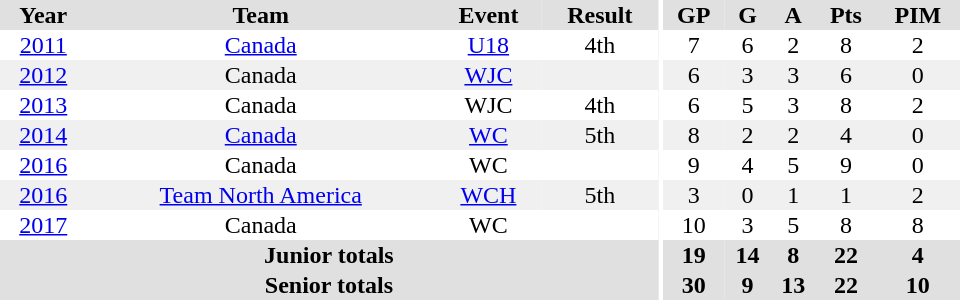<table border="0" cellpadding="1" cellspacing="0" ID="Table3" style="text-align:center; width:40em">
<tr ALIGN="centre" bgcolor="#e0e0e0">
<th>Year</th>
<th>Team</th>
<th>Event</th>
<th>Result</th>
<th rowspan="99" bgcolor="#ffffff"></th>
<th>GP</th>
<th>G</th>
<th>A</th>
<th>Pts</th>
<th>PIM</th>
</tr>
<tr>
<td><a href='#'>2011</a></td>
<td><a href='#'>Canada</a></td>
<td><a href='#'>U18</a></td>
<td>4th</td>
<td>7</td>
<td>6</td>
<td>2</td>
<td>8</td>
<td>2</td>
</tr>
<tr bgcolor="f0f0f0">
<td><a href='#'>2012</a></td>
<td>Canada</td>
<td><a href='#'>WJC</a></td>
<td></td>
<td>6</td>
<td>3</td>
<td>3</td>
<td>6</td>
<td>0</td>
</tr>
<tr>
<td><a href='#'>2013</a></td>
<td>Canada</td>
<td>WJC</td>
<td>4th</td>
<td>6</td>
<td>5</td>
<td>3</td>
<td>8</td>
<td>2</td>
</tr>
<tr bgcolor="f0f0f0">
<td><a href='#'>2014</a></td>
<td><a href='#'>Canada</a></td>
<td><a href='#'>WC</a></td>
<td>5th</td>
<td>8</td>
<td>2</td>
<td>2</td>
<td>4</td>
<td>0</td>
</tr>
<tr>
<td><a href='#'>2016</a></td>
<td>Canada</td>
<td>WC</td>
<td></td>
<td>9</td>
<td>4</td>
<td>5</td>
<td>9</td>
<td>0</td>
</tr>
<tr bgcolor="f0f0f0">
<td><a href='#'>2016</a></td>
<td><a href='#'>Team North America</a></td>
<td><a href='#'>WCH</a></td>
<td>5th</td>
<td>3</td>
<td>0</td>
<td>1</td>
<td>1</td>
<td>2</td>
</tr>
<tr>
<td><a href='#'>2017</a></td>
<td>Canada</td>
<td>WC</td>
<td></td>
<td>10</td>
<td>3</td>
<td>5</td>
<td>8</td>
<td>8</td>
</tr>
<tr bgcolor="#e0e0e0">
<th colspan="4">Junior totals</th>
<th>19</th>
<th>14</th>
<th>8</th>
<th>22</th>
<th>4</th>
</tr>
<tr bgcolor="#e0e0e0">
<th colspan="4">Senior totals</th>
<th>30</th>
<th>9</th>
<th>13</th>
<th>22</th>
<th>10</th>
</tr>
</table>
